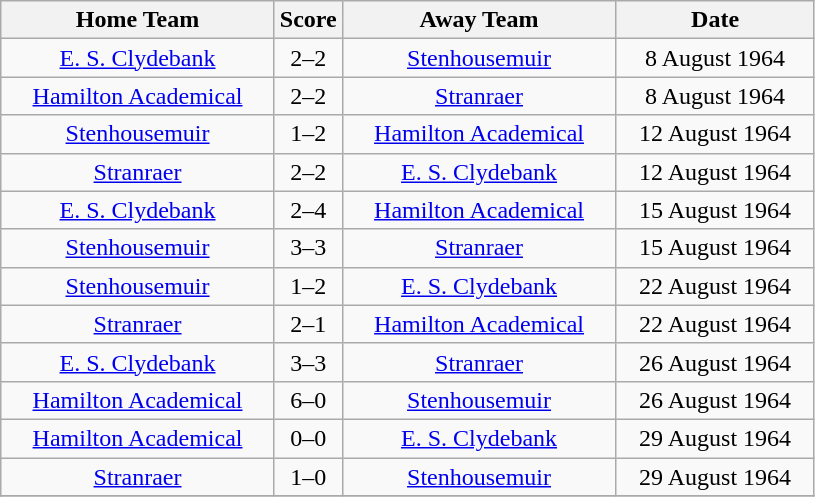<table class="wikitable" style="text-align:center;">
<tr>
<th width=175>Home Team</th>
<th width=20>Score</th>
<th width=175>Away Team</th>
<th width= 125>Date</th>
</tr>
<tr>
<td><a href='#'>E. S. Clydebank</a></td>
<td>2–2</td>
<td><a href='#'>Stenhousemuir</a></td>
<td>8 August 1964</td>
</tr>
<tr>
<td><a href='#'>Hamilton Academical</a></td>
<td>2–2</td>
<td><a href='#'>Stranraer</a></td>
<td>8 August 1964</td>
</tr>
<tr>
<td><a href='#'>Stenhousemuir</a></td>
<td>1–2</td>
<td><a href='#'>Hamilton Academical</a></td>
<td>12 August 1964</td>
</tr>
<tr>
<td><a href='#'>Stranraer</a></td>
<td>2–2</td>
<td><a href='#'>E. S. Clydebank</a></td>
<td>12 August 1964</td>
</tr>
<tr>
<td><a href='#'>E. S. Clydebank</a></td>
<td>2–4</td>
<td><a href='#'>Hamilton Academical</a></td>
<td>15 August 1964</td>
</tr>
<tr>
<td><a href='#'>Stenhousemuir</a></td>
<td>3–3</td>
<td><a href='#'>Stranraer</a></td>
<td>15 August 1964</td>
</tr>
<tr>
<td><a href='#'>Stenhousemuir</a></td>
<td>1–2</td>
<td><a href='#'>E. S. Clydebank</a></td>
<td>22 August 1964</td>
</tr>
<tr>
<td><a href='#'>Stranraer</a></td>
<td>2–1</td>
<td><a href='#'>Hamilton Academical</a></td>
<td>22 August 1964</td>
</tr>
<tr>
<td><a href='#'>E. S. Clydebank</a></td>
<td>3–3</td>
<td><a href='#'>Stranraer</a></td>
<td>26 August 1964</td>
</tr>
<tr>
<td><a href='#'>Hamilton Academical</a></td>
<td>6–0</td>
<td><a href='#'>Stenhousemuir</a></td>
<td>26 August 1964</td>
</tr>
<tr>
<td><a href='#'>Hamilton Academical</a></td>
<td>0–0</td>
<td><a href='#'>E. S. Clydebank</a></td>
<td>29 August 1964</td>
</tr>
<tr>
<td><a href='#'>Stranraer</a></td>
<td>1–0</td>
<td><a href='#'>Stenhousemuir</a></td>
<td>29 August 1964</td>
</tr>
<tr>
</tr>
</table>
